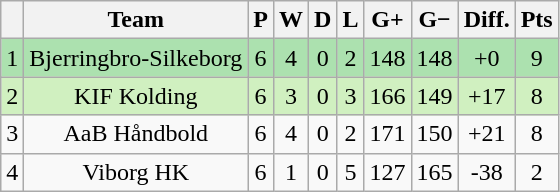<table class="wikitable sortable" style="text-align: center;">
<tr>
<th align="center"></th>
<th align="center">Team</th>
<th align="center">P</th>
<th align="center">W</th>
<th align="center">D</th>
<th align="center">L</th>
<th align="center">G+</th>
<th align="center">G−</th>
<th align="center">Diff.</th>
<th align="center">Pts</th>
</tr>
<tr style="background: #ACE1AF;">
<td>1</td>
<td>Bjerringbro-Silkeborg</td>
<td>6</td>
<td>4</td>
<td>0</td>
<td>2</td>
<td>148</td>
<td>148</td>
<td>+0</td>
<td>9</td>
</tr>
<tr style="background: #D0F0C0;">
<td>2</td>
<td>KIF Kolding</td>
<td>6</td>
<td>3</td>
<td>0</td>
<td>3</td>
<td>166</td>
<td>149</td>
<td>+17</td>
<td>8</td>
</tr>
<tr>
<td>3</td>
<td>AaB Håndbold</td>
<td>6</td>
<td>4</td>
<td>0</td>
<td>2</td>
<td>171</td>
<td>150</td>
<td>+21</td>
<td>8</td>
</tr>
<tr>
<td>4</td>
<td>Viborg HK</td>
<td>6</td>
<td>1</td>
<td>0</td>
<td>5</td>
<td>127</td>
<td>165</td>
<td>-38</td>
<td>2</td>
</tr>
</table>
